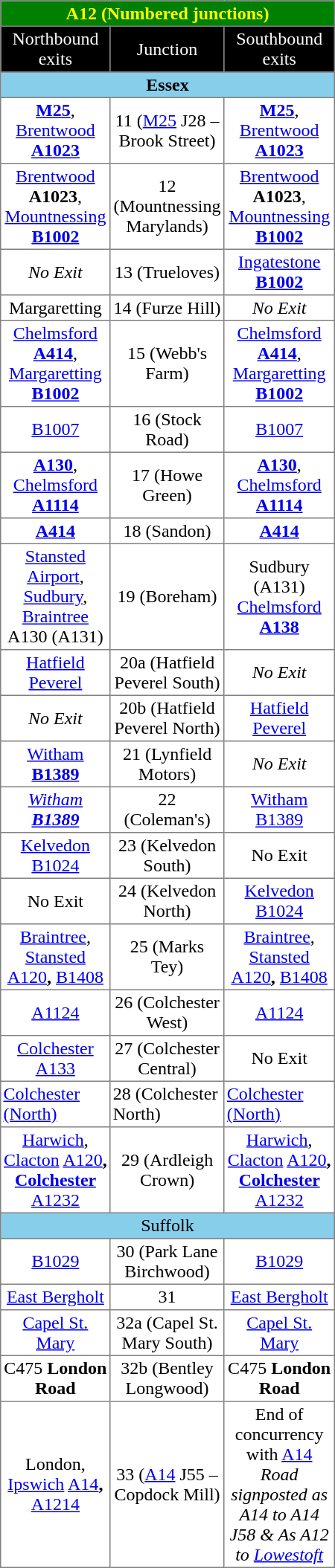<table border=1 cellpadding=2 width="300" style="float:right; clear:right; margin-left:1em; margin-bottom: 1em;  border-collapse: collapse; ">
<tr align="center" bgcolor="green" style="color: yellow;">
<td colspan="3"><strong>A12 (Numbered junctions)</strong></td>
</tr>
<tr align="center" bgcolor="000000" style="color: white">
<td>Northbound exits</td>
<td>Junction</td>
<td>Southbound exits</td>
</tr>
<tr align="center" bgcolor="skyblue" style="color: black;f">
<td colspan="3"><strong>Essex</strong></td>
</tr>
<tr align='center'>
<td><strong><a href='#'>M25</a></strong>, <a href='#'>Brentwood</a> <strong><a href='#'>A1023</a></strong></td>
<td>11 (<a href='#'>M25</a> J28 – Brook Street)</td>
<td><strong><a href='#'>M25</a></strong>, <a href='#'>Brentwood</a> <strong><a href='#'>A1023</a></strong></td>
</tr>
<tr align='center'>
<td><a href='#'>Brentwood</a> <strong>A1023</strong>, <a href='#'>Mountnessing</a> <strong><a href='#'>B1002</a></strong></td>
<td>12 (Mountnessing Marylands)</td>
<td><a href='#'>Brentwood</a> <strong>A1023</strong>, <a href='#'>Mountnessing</a> <strong><a href='#'>B1002</a></strong></td>
</tr>
<tr align='center'>
<td><em>No Exit</em></td>
<td>13 (Trueloves)</td>
<td><a href='#'>Ingatestone</a> <strong><a href='#'>B1002</a></strong></td>
</tr>
<tr align='center'>
<td>Margaretting</td>
<td>14 (Furze Hill)</td>
<td><em>No Exit</em></td>
</tr>
<tr align='center'>
<td><a href='#'>Chelmsford</a> <strong><a href='#'>A414</a></strong>, <a href='#'>Margaretting</a> <strong><a href='#'>B1002</a></strong></td>
<td>15 (Webb's Farm)</td>
<td><a href='#'>Chelmsford</a> <strong><a href='#'>A414</a></strong>, <a href='#'>Margaretting</a> <strong><a href='#'>B1002</a></strong></td>
</tr>
<tr align='center'>
<td><a href='#'>B1007</a></td>
<td>16 (Stock Road)</td>
<td><a href='#'>B1007</a></td>
</tr>
<tr align='center'>
<td><strong><a href='#'>A130</a></strong>, <a href='#'>Chelmsford</a> <strong><a href='#'>A1114</a></strong></td>
<td>17 (Howe Green)</td>
<td><strong><a href='#'>A130</a></strong>, <a href='#'>Chelmsford</a> <strong><a href='#'>A1114</a></strong></td>
</tr>
<tr align='center'>
<td><strong><a href='#'>A414</a></strong></td>
<td>18 (Sandon)</td>
<td><strong><a href='#'>A414</a></strong></td>
</tr>
<tr align='center'>
<td><a href='#'>Stansted Airport</a>, <a href='#'>Sudbury</a>, <a href='#'>Braintree</a> A130 (A131)</td>
<td>19 (Boreham)</td>
<td>Sudbury (A131) <a href='#'>Chelmsford</a> <strong><a href='#'>A138</a></strong></td>
</tr>
<tr align='center'>
<td><a href='#'>Hatfield Peverel</a></td>
<td>20a (Hatfield Peverel South)</td>
<td><em>No Exit</em></td>
</tr>
<tr align='center'>
<td><em>No Exit</em></td>
<td>20b (Hatfield Peverel North)</td>
<td><a href='#'>Hatfield Peverel</a></td>
</tr>
<tr align='center'>
<td><a href='#'>Witham</a> <strong><a href='#'>B1389</a></strong></td>
<td>21 (Lynfield Motors)</td>
<td><em>No Exit</em></td>
</tr>
<tr align='center'>
<td><em><a href='#'>Witham</a> <strong><a href='#'>B1389</a><strong><em></td>
<td>22 (Coleman's)</td>
<td><a href='#'>Witham</a> </strong><a href='#'>B1389</a><strong></td>
</tr>
<tr align='center'>
<td><a href='#'>Kelvedon</a> </strong><a href='#'>B1024</a><strong></td>
<td>23 (Kelvedon South)</td>
<td></em>No Exit<em></td>
</tr>
<tr align='center'>
<td></em>No Exit<em></td>
<td>24 (Kelvedon North)</td>
<td><a href='#'>Kelvedon</a> </strong><a href='#'>B1024</a><strong></td>
</tr>
<tr align='center'>
<td><a href='#'>Braintree</a>, <a href='#'>Stansted</a> </strong><a href='#'>A120</a><strong>, </strong><a href='#'>B1408</a><strong></td>
<td>25 (Marks Tey)</td>
<td><a href='#'>Braintree</a>, <a href='#'>Stansted</a> </strong><a href='#'>A120</a><strong>, </strong><a href='#'>B1408</a><strong></td>
</tr>
<tr align='center'>
<td></strong><a href='#'>A1124</a><strong></td>
<td>26 (Colchester West)</td>
<td></strong><a href='#'>A1124</a><strong></td>
</tr>
<tr align='center'>
<td><a href='#'>Colchester</a> </strong><a href='#'>A133</a><strong></td>
<td>27 (Colchester Central)</td>
<td></em>No Exit<em></td>
</tr>
<tr align=center'>
<td><a href='#'>Colchester (North)</a></td>
<td>28 (Colchester North)</td>
<td><a href='#'>Colchester (North)</a></td>
</tr>
<tr align='center'>
<td><a href='#'>Harwich</a>, <a href='#'>Clacton</a> </strong><a href='#'>A120</a><strong>, <a href='#'>Colchester</a> </strong><a href='#'>A1232</a><strong></td>
<td>29 (Ardleigh Crown)</td>
<td><a href='#'>Harwich</a>, <a href='#'>Clacton</a> </strong><a href='#'>A120</a><strong>, <a href='#'>Colchester</a> </strong><a href='#'>A1232</a><strong></td>
</tr>
<tr align="center" bgcolor="skyblue" style="color: black;">
<td colspan="3"></strong>Suffolk<strong></td>
</tr>
<tr align='center'>
<td></strong><a href='#'>B1029</a><strong></td>
<td>30 (Park Lane Birchwood)</td>
<td></strong><a href='#'>B1029</a><strong></td>
</tr>
<tr align='center'>
<td><a href='#'>East Bergholt</a></td>
<td>31</td>
<td><a href='#'>East Bergholt</a></td>
</tr>
<tr align='center'>
<td><a href='#'>Capel St. Mary</a></td>
<td>32a (Capel St. Mary South)</td>
<td><a href='#'>Capel St. Mary</a></td>
</tr>
<tr align='center'>
<td></strong>C475<strong> </em>London Road<em></td>
<td>32b (Bentley Longwood)</td>
<td></strong>C475<strong> </em>London Road<em></td>
</tr>
<tr align='center'>
<td>London, <a href='#'>Ipswich</a> </strong><a href='#'>A14</a><strong>, </strong><a href='#'>A1214</a><strong></td>
<td>33 (<a href='#'>A14</a> J55 – Copdock Mill)</td>
<td></em>End of concurrency with <a href='#'>A14</a><em><br>Road signposted as A14 to A14 J58 & As A12 to <a href='#'>Lowestoft</a></td>
</tr>
</table>
